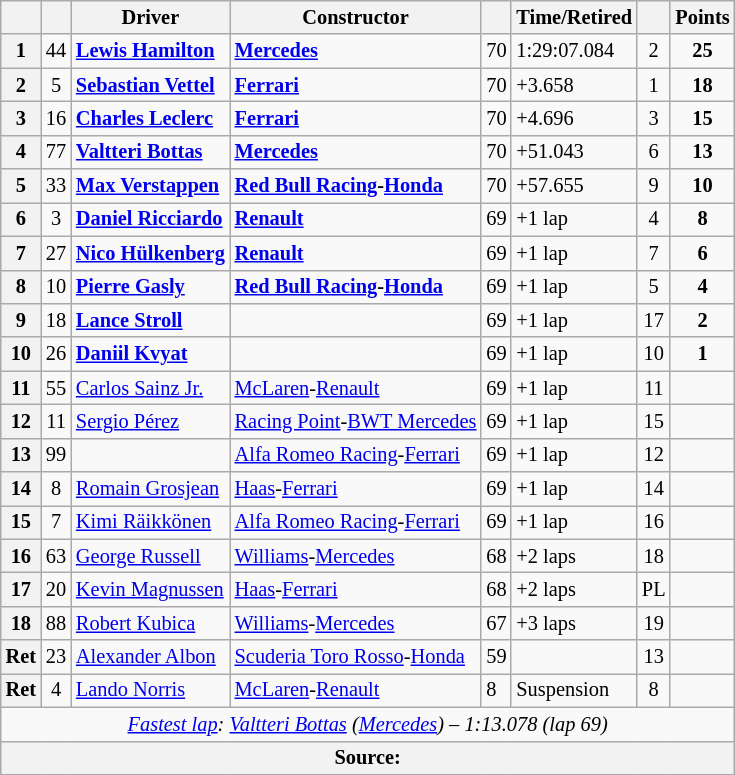<table class="wikitable sortable" style="font-size:85%">
<tr>
<th scope="col"></th>
<th scope="col"></th>
<th scope="col">Driver</th>
<th scope="col">Constructor</th>
<th scope="col" class="unsortable"></th>
<th scope="col" class="unsortable">Time/Retired</th>
<th scope="col"></th>
<th scope="col">Points</th>
</tr>
<tr>
<th>1</th>
<td align="center">44</td>
<td data-sort-value="HAM"> <strong><a href='#'>Lewis Hamilton</a></strong></td>
<td><strong><a href='#'>Mercedes</a></strong></td>
<td>70</td>
<td>1:29:07.084</td>
<td align="center">2</td>
<td align="center"><strong>25</strong></td>
</tr>
<tr>
<th>2</th>
<td align="center">5</td>
<td data-sort-value="VET"> <strong><a href='#'>Sebastian Vettel</a></strong></td>
<td><strong><a href='#'>Ferrari</a></strong></td>
<td>70</td>
<td>+3.658</td>
<td align="center">1</td>
<td align="center"><strong>18</strong></td>
</tr>
<tr>
<th>3</th>
<td align="center">16</td>
<td data-sort-value="LEC"> <strong><a href='#'>Charles Leclerc</a></strong></td>
<td><strong><a href='#'>Ferrari</a></strong></td>
<td>70</td>
<td>+4.696</td>
<td align="center">3</td>
<td align="center"><strong>15</strong></td>
</tr>
<tr>
<th>4</th>
<td align="center">77</td>
<td data-sort-value="BOT"> <strong><a href='#'>Valtteri Bottas</a></strong></td>
<td><strong><a href='#'>Mercedes</a></strong></td>
<td>70</td>
<td>+51.043</td>
<td align="center">6</td>
<td align="center"><strong>13</strong></td>
</tr>
<tr>
<th>5</th>
<td align="center">33</td>
<td data-sort-value="VER"> <strong><a href='#'>Max Verstappen</a></strong></td>
<td><strong><a href='#'>Red Bull Racing</a>-<a href='#'>Honda</a></strong></td>
<td>70</td>
<td>+57.655</td>
<td align="center">9</td>
<td align="center"><strong>10</strong></td>
</tr>
<tr>
<th>6</th>
<td align="center">3</td>
<td data-sort-value="RIC"> <strong><a href='#'>Daniel Ricciardo</a></strong></td>
<td><strong><a href='#'>Renault</a></strong></td>
<td>69</td>
<td>+1 lap</td>
<td align="center">4</td>
<td align="center"><strong>8</strong></td>
</tr>
<tr>
<th>7</th>
<td align="center">27</td>
<td data-sort-value="HUL"> <strong><a href='#'>Nico Hülkenberg</a></strong></td>
<td><strong><a href='#'>Renault</a></strong></td>
<td>69</td>
<td>+1 lap</td>
<td align="center">7</td>
<td align="center"><strong>6</strong></td>
</tr>
<tr>
<th>8</th>
<td align="center">10</td>
<td data-sort-value="GAS"> <strong><a href='#'>Pierre Gasly</a></strong></td>
<td><strong><a href='#'>Red Bull Racing</a>-<a href='#'>Honda</a></strong></td>
<td>69</td>
<td>+1 lap</td>
<td align="center">5</td>
<td align="center"><strong>4</strong></td>
</tr>
<tr>
<th>9</th>
<td align="center">18</td>
<td data-sort-value="STR"> <strong><a href='#'>Lance Stroll</a></strong></td>
<td><strong></strong></td>
<td>69</td>
<td>+1 lap</td>
<td align="center">17</td>
<td align="center"><strong>2</strong></td>
</tr>
<tr>
<th>10</th>
<td align="center">26</td>
<td data-sort-value="KVY"> <strong><a href='#'>Daniil Kvyat</a></strong></td>
<td></td>
<td>69</td>
<td>+1 lap</td>
<td align="center">10</td>
<td align="center"><strong>1</strong></td>
</tr>
<tr>
<th>11</th>
<td align="center">55</td>
<td data-sort-value="SAI"> <a href='#'>Carlos Sainz Jr.</a></td>
<td><a href='#'>McLaren</a>-<a href='#'>Renault</a></td>
<td>69</td>
<td>+1 lap</td>
<td align="center">11</td>
<td></td>
</tr>
<tr>
<th>12</th>
<td align="center">11</td>
<td data-sort-value="PER"> <a href='#'>Sergio Pérez</a></td>
<td><a href='#'>Racing Point</a>-<a href='#'>BWT Mercedes</a></td>
<td>69</td>
<td>+1 lap</td>
<td align="center">15</td>
<td></td>
</tr>
<tr>
<th>13</th>
<td align="center">99</td>
<td data-sort-value="GIO"></td>
<td><a href='#'>Alfa Romeo Racing</a>-<a href='#'>Ferrari</a></td>
<td>69</td>
<td>+1 lap</td>
<td align="center">12</td>
<td></td>
</tr>
<tr>
<th>14</th>
<td align="center">8</td>
<td data-sort-value="GRO"> <a href='#'>Romain Grosjean</a></td>
<td><a href='#'>Haas</a>-<a href='#'>Ferrari</a></td>
<td>69</td>
<td>+1 lap</td>
<td align="center">14</td>
<td></td>
</tr>
<tr>
<th>15</th>
<td align="center">7</td>
<td data-sort-value="RAI"> <a href='#'>Kimi Räikkönen</a></td>
<td><a href='#'>Alfa Romeo Racing</a>-<a href='#'>Ferrari</a></td>
<td>69</td>
<td>+1 lap</td>
<td align="center">16</td>
<td></td>
</tr>
<tr>
<th>16</th>
<td align="center">63</td>
<td data-sort-value="RUS"> <a href='#'>George Russell</a></td>
<td><a href='#'>Williams</a>-<a href='#'>Mercedes</a></td>
<td>68</td>
<td>+2 laps</td>
<td align="center">18</td>
<td></td>
</tr>
<tr>
<th>17</th>
<td align="center">20</td>
<td data-sort-value="MAG"> <a href='#'>Kevin Magnussen</a></td>
<td><a href='#'>Haas</a>-<a href='#'>Ferrari</a></td>
<td>68</td>
<td>+2 laps</td>
<td align="center" data-sort-value="20">PL</td>
<td></td>
</tr>
<tr>
<th>18</th>
<td align="center">88</td>
<td data-sort-value="KUB"> <a href='#'>Robert Kubica</a></td>
<td><a href='#'>Williams</a>-<a href='#'>Mercedes</a></td>
<td>67</td>
<td>+3 laps</td>
<td align="center">19</td>
<td></td>
</tr>
<tr>
<th data-sort-value="19">Ret</th>
<td align="center">23</td>
<td data-sort-value="ALB"> <a href='#'>Alexander Albon</a></td>
<td><a href='#'>Scuderia Toro Rosso</a>-<a href='#'>Honda</a></td>
<td>59</td>
<td></td>
<td align="center">13</td>
<td></td>
</tr>
<tr>
<th data-sort-value="20">Ret</th>
<td align="center">4</td>
<td data-sort-value="NOR"> <a href='#'>Lando Norris</a></td>
<td><a href='#'>McLaren</a>-<a href='#'>Renault</a></td>
<td>8</td>
<td>Suspension</td>
<td align="center">8</td>
<td></td>
</tr>
<tr class="sortbottom">
<td colspan="8" align="center"><em><a href='#'>Fastest lap</a>:  <a href='#'>Valtteri Bottas</a> (<a href='#'>Mercedes</a>) – 1:13.078 (lap 69)</em></td>
</tr>
<tr>
<th colspan="8">Source:</th>
</tr>
</table>
